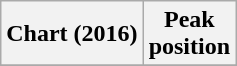<table class="wikitable plainrowheaders">
<tr>
<th>Chart (2016)</th>
<th>Peak<br>position</th>
</tr>
<tr>
</tr>
</table>
